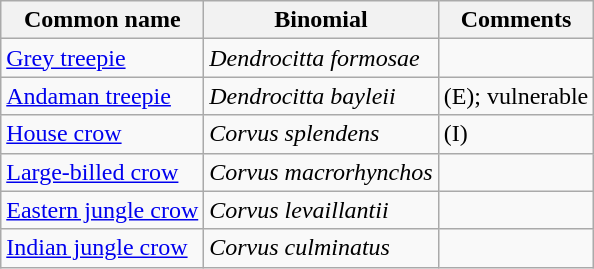<table class="wikitable">
<tr>
<th>Common name</th>
<th>Binomial</th>
<th>Comments</th>
</tr>
<tr>
<td><a href='#'>Grey treepie</a></td>
<td><em>Dendrocitta formosae</em></td>
<td></td>
</tr>
<tr>
<td><a href='#'>Andaman treepie</a></td>
<td><em>Dendrocitta bayleii</em></td>
<td>(E); vulnerable</td>
</tr>
<tr>
<td><a href='#'>House crow</a></td>
<td><em>Corvus splendens</em></td>
<td>(I)</td>
</tr>
<tr>
<td><a href='#'>Large-billed crow</a></td>
<td><em>Corvus macrorhynchos</em></td>
<td></td>
</tr>
<tr>
<td><a href='#'>Eastern jungle crow</a></td>
<td><em>Corvus levaillantii</em></td>
<td></td>
</tr>
<tr>
<td><a href='#'>Indian jungle crow</a></td>
<td><em>Corvus culminatus</em></td>
<td></td>
</tr>
</table>
